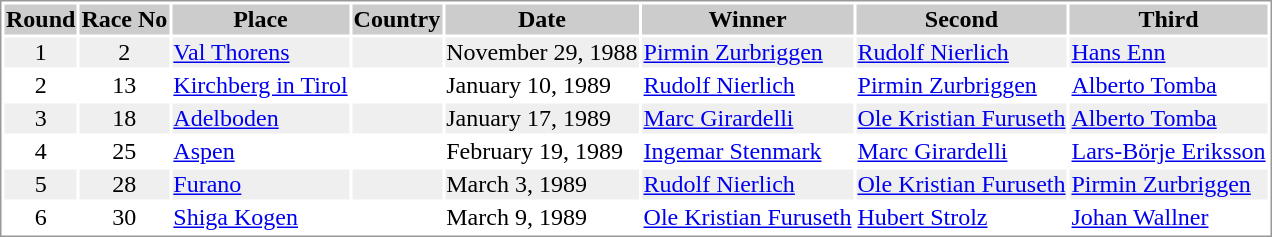<table border="0" style="border: 1px solid #999; background-color:#FFFFFF; text-align:center">
<tr align="center" bgcolor="#CCCCCC">
<th>Round</th>
<th>Race No</th>
<th>Place</th>
<th>Country</th>
<th>Date</th>
<th>Winner</th>
<th>Second</th>
<th>Third</th>
</tr>
<tr bgcolor="#EFEFEF">
<td>1</td>
<td>2</td>
<td align="left"><a href='#'>Val Thorens</a></td>
<td align="left"></td>
<td align="left">November 29, 1988</td>
<td align="left"> <a href='#'>Pirmin Zurbriggen</a></td>
<td align="left"> <a href='#'>Rudolf Nierlich</a></td>
<td align="left"> <a href='#'>Hans Enn</a></td>
</tr>
<tr>
<td>2</td>
<td>13</td>
<td align="left"><a href='#'>Kirchberg in Tirol</a></td>
<td align="left"></td>
<td align="left">January 10, 1989</td>
<td align="left"> <a href='#'>Rudolf Nierlich</a></td>
<td align="left"> <a href='#'>Pirmin Zurbriggen</a></td>
<td align="left"> <a href='#'>Alberto Tomba</a></td>
</tr>
<tr bgcolor="#EFEFEF">
<td>3</td>
<td>18</td>
<td align="left"><a href='#'>Adelboden</a></td>
<td align="left"></td>
<td align="left">January 17, 1989</td>
<td align="left"> <a href='#'>Marc Girardelli</a></td>
<td align="left"> <a href='#'>Ole Kristian Furuseth</a></td>
<td align="left"> <a href='#'>Alberto Tomba</a></td>
</tr>
<tr>
<td>4</td>
<td>25</td>
<td align="left"><a href='#'>Aspen</a></td>
<td align="left"></td>
<td align="left">February 19, 1989</td>
<td align="left"> <a href='#'>Ingemar Stenmark</a></td>
<td align="left"> <a href='#'>Marc Girardelli</a></td>
<td align="left"> <a href='#'>Lars-Börje Eriksson</a></td>
</tr>
<tr bgcolor="#EFEFEF">
<td>5</td>
<td>28</td>
<td align="left"><a href='#'>Furano</a></td>
<td align="left"></td>
<td align="left">March 3, 1989</td>
<td align="left"> <a href='#'>Rudolf Nierlich</a></td>
<td align="left"> <a href='#'>Ole Kristian Furuseth</a></td>
<td align="left"> <a href='#'>Pirmin Zurbriggen</a></td>
</tr>
<tr>
<td>6</td>
<td>30</td>
<td align="left"><a href='#'>Shiga Kogen</a></td>
<td align="left"></td>
<td align="left">March 9, 1989</td>
<td align="left"> <a href='#'>Ole Kristian Furuseth</a></td>
<td align="left"> <a href='#'>Hubert Strolz</a></td>
<td align="left"> <a href='#'>Johan Wallner</a></td>
</tr>
</table>
